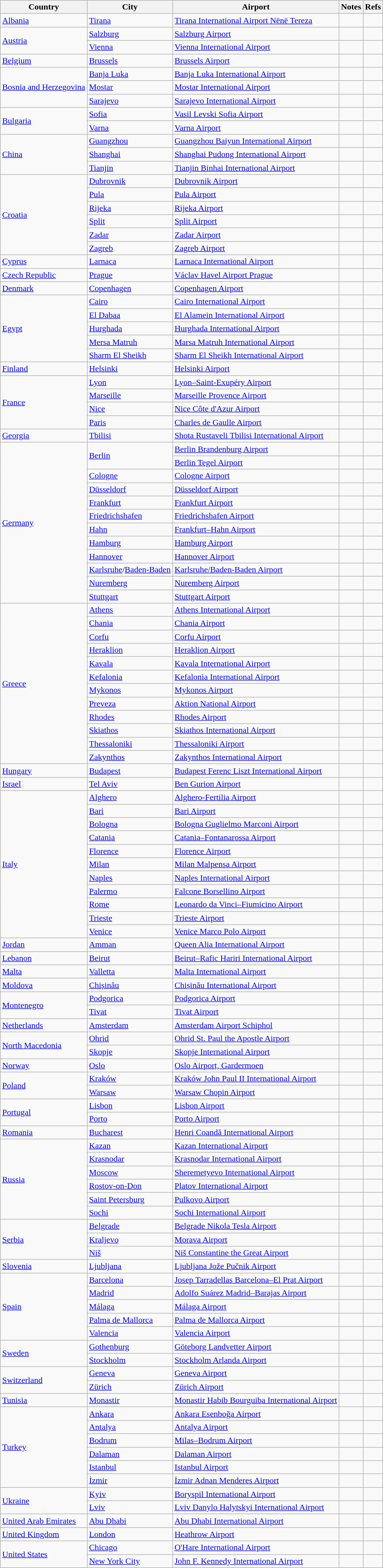<table class="sortable wikitable">
<tr>
<th>Country</th>
<th>City</th>
<th>Airport</th>
<th>Notes</th>
<th class="unsortable">Refs</th>
</tr>
<tr>
<td><a href='#'>Albania</a></td>
<td><a href='#'>Tirana</a></td>
<td><a href='#'>Tirana International Airport Nënë Tereza</a></td>
<td align=center></td>
<td align=center></td>
</tr>
<tr>
<td rowspan="2"><a href='#'>Austria</a></td>
<td><a href='#'>Salzburg</a></td>
<td><a href='#'>Salzburg Airport</a></td>
<td align=center></td>
<td align=center></td>
</tr>
<tr>
<td><a href='#'>Vienna</a></td>
<td><a href='#'>Vienna International Airport</a></td>
<td align=center></td>
<td align=center></td>
</tr>
<tr>
<td><a href='#'>Belgium</a></td>
<td><a href='#'>Brussels</a></td>
<td><a href='#'>Brussels Airport</a></td>
<td align=center></td>
<td align=center></td>
</tr>
<tr>
<td rowspan="3"><a href='#'>Bosnia and Herzegovina</a></td>
<td><a href='#'>Banja Luka</a></td>
<td><a href='#'>Banja Luka International Airport</a></td>
<td align=center></td>
<td align=center></td>
</tr>
<tr>
<td><a href='#'>Mostar</a></td>
<td><a href='#'>Mostar International Airport</a></td>
<td></td>
<td align=center></td>
</tr>
<tr>
<td><a href='#'>Sarajevo</a></td>
<td><a href='#'>Sarajevo International Airport</a></td>
<td align=center></td>
<td align=center></td>
</tr>
<tr>
<td rowspan="2"><a href='#'>Bulgaria</a></td>
<td><a href='#'>Sofia</a></td>
<td><a href='#'>Vasil Levski Sofia Airport</a></td>
<td align=center></td>
<td align=center></td>
</tr>
<tr>
<td><a href='#'>Varna</a></td>
<td><a href='#'>Varna Airport</a></td>
<td></td>
<td align=center></td>
</tr>
<tr>
<td rowspan="3"><a href='#'>China</a></td>
<td><a href='#'>Guangzhou</a></td>
<td><a href='#'>Guangzhou Baiyun International Airport</a></td>
<td align=center></td>
<td align=center></td>
</tr>
<tr>
<td><a href='#'>Shanghai</a></td>
<td><a href='#'>Shanghai Pudong International Airport</a></td>
<td></td>
<td align=center></td>
</tr>
<tr>
<td><a href='#'>Tianjin</a></td>
<td><a href='#'>Tianjin Binhai International Airport</a></td>
<td></td>
<td align=center></td>
</tr>
<tr>
<td rowspan="6"><a href='#'>Croatia</a></td>
<td><a href='#'>Dubrovnik</a></td>
<td><a href='#'>Dubrovnik Airport</a></td>
<td></td>
<td align=center></td>
</tr>
<tr>
<td><a href='#'>Pula</a></td>
<td><a href='#'>Pula Airport</a></td>
<td></td>
<td align=center></td>
</tr>
<tr>
<td><a href='#'>Rijeka</a></td>
<td><a href='#'>Rijeka Airport</a></td>
<td></td>
<td align=center></td>
</tr>
<tr>
<td><a href='#'>Split</a></td>
<td><a href='#'>Split Airport</a></td>
<td></td>
<td align=center></td>
</tr>
<tr>
<td><a href='#'>Zadar</a></td>
<td><a href='#'>Zadar Airport</a></td>
<td></td>
<td align=center></td>
</tr>
<tr>
<td><a href='#'>Zagreb</a></td>
<td><a href='#'>Zagreb Airport</a></td>
<td align=center></td>
<td align=center></td>
</tr>
<tr>
<td><a href='#'>Cyprus</a></td>
<td><a href='#'>Larnaca</a></td>
<td><a href='#'>Larnaca International Airport</a></td>
<td align=center></td>
<td align=center></td>
</tr>
<tr>
<td><a href='#'>Czech Republic</a></td>
<td><a href='#'>Prague</a></td>
<td><a href='#'>Václav Havel Airport Prague</a></td>
<td align=center></td>
<td align=center></td>
</tr>
<tr>
<td><a href='#'>Denmark</a></td>
<td><a href='#'>Copenhagen</a></td>
<td><a href='#'>Copenhagen Airport</a></td>
<td align=center></td>
<td align=center></td>
</tr>
<tr>
<td rowspan="5"><a href='#'>Egypt</a></td>
<td><a href='#'>Cairo</a></td>
<td><a href='#'>Cairo International Airport</a></td>
<td></td>
<td align=center></td>
</tr>
<tr>
<td><a href='#'>El Dabaa</a></td>
<td><a href='#'>El Alamein International Airport</a></td>
<td></td>
<td align=center></td>
</tr>
<tr>
<td><a href='#'>Hurghada</a></td>
<td><a href='#'>Hurghada International Airport</a></td>
<td></td>
<td align=center></td>
</tr>
<tr>
<td><a href='#'>Mersa Matruh</a></td>
<td><a href='#'>Marsa Matruh International Airport</a></td>
<td></td>
<td align=center></td>
</tr>
<tr>
<td><a href='#'>Sharm El Sheikh</a></td>
<td><a href='#'>Sharm El Sheikh International Airport</a></td>
<td></td>
<td align=center></td>
</tr>
<tr>
<td><a href='#'>Finland</a></td>
<td><a href='#'>Helsinki</a></td>
<td><a href='#'>Helsinki Airport</a></td>
<td></td>
<td align=center></td>
</tr>
<tr>
<td rowspan="4"><a href='#'>France</a></td>
<td><a href='#'>Lyon</a></td>
<td><a href='#'>Lyon–Saint-Exupéry Airport</a></td>
<td align=center></td>
<td align=center></td>
</tr>
<tr>
<td><a href='#'>Marseille</a></td>
<td><a href='#'>Marseille Provence Airport</a></td>
<td></td>
<td align=center></td>
</tr>
<tr>
<td><a href='#'>Nice</a></td>
<td><a href='#'>Nice Côte d'Azur Airport</a></td>
<td></td>
<td align=center></td>
</tr>
<tr>
<td><a href='#'>Paris</a></td>
<td><a href='#'>Charles de Gaulle Airport</a></td>
<td align=center></td>
<td align=center></td>
</tr>
<tr>
<td><a href='#'>Georgia</a></td>
<td><a href='#'>Tbilisi</a></td>
<td><a href='#'>Shota Rustaveli Tbilisi International Airport</a></td>
<td></td>
<td align=center></td>
</tr>
<tr>
<td rowspan="12"><a href='#'>Germany</a></td>
<td rowspan="2"><a href='#'>Berlin</a></td>
<td><a href='#'>Berlin Brandenburg Airport</a></td>
<td align=center></td>
<td align=center></td>
</tr>
<tr>
<td><a href='#'>Berlin Tegel Airport</a></td>
<td></td>
<td align=center></td>
</tr>
<tr>
<td><a href='#'>Cologne</a></td>
<td><a href='#'>Cologne Airport</a></td>
<td></td>
<td align=center></td>
</tr>
<tr>
<td><a href='#'>Düsseldorf</a></td>
<td><a href='#'>Düsseldorf Airport</a></td>
<td align=center></td>
<td align=center></td>
</tr>
<tr>
<td><a href='#'>Frankfurt</a></td>
<td><a href='#'>Frankfurt Airport</a></td>
<td align=center></td>
<td align=center></td>
</tr>
<tr>
<td><a href='#'>Friedrichshafen</a></td>
<td><a href='#'>Friedrichshafen Airport</a></td>
<td></td>
<td align=center></td>
</tr>
<tr>
<td><a href='#'>Hahn</a></td>
<td><a href='#'>Frankfurt–Hahn Airport</a></td>
<td align=center></td>
<td align=center></td>
</tr>
<tr>
<td><a href='#'>Hamburg</a></td>
<td><a href='#'>Hamburg Airport</a></td>
<td align=center></td>
<td align=center></td>
</tr>
<tr>
<td><a href='#'>Hannover</a></td>
<td><a href='#'>Hannover Airport</a></td>
<td align=center></td>
<td align=center></td>
</tr>
<tr>
<td><a href='#'>Karlsruhe</a>/<a href='#'>Baden-Baden</a></td>
<td><a href='#'>Karlsruhe/Baden-Baden Airport</a></td>
<td></td>
<td align=center></td>
</tr>
<tr>
<td><a href='#'>Nuremberg</a></td>
<td><a href='#'>Nuremberg Airport</a></td>
<td align=center></td>
<td align=center></td>
</tr>
<tr>
<td><a href='#'>Stuttgart</a></td>
<td><a href='#'>Stuttgart Airport</a></td>
<td align=center></td>
<td align=center></td>
</tr>
<tr>
<td rowspan="12"><a href='#'>Greece</a></td>
<td><a href='#'>Athens</a></td>
<td><a href='#'>Athens International Airport</a></td>
<td align=center></td>
<td align=center></td>
</tr>
<tr>
<td><a href='#'>Chania</a></td>
<td><a href='#'>Chania Airport</a></td>
<td></td>
<td align=center></td>
</tr>
<tr>
<td><a href='#'>Corfu</a></td>
<td><a href='#'>Corfu Airport</a></td>
<td></td>
<td align=center></td>
</tr>
<tr>
<td><a href='#'>Heraklion</a></td>
<td><a href='#'>Heraklion Airport</a></td>
<td></td>
<td align=center></td>
</tr>
<tr>
<td><a href='#'>Kavala</a></td>
<td><a href='#'>Kavala International Airport</a></td>
<td></td>
<td align=center></td>
</tr>
<tr>
<td><a href='#'>Kefalonia</a></td>
<td><a href='#'>Kefalonia International Airport</a></td>
<td></td>
<td align=center></td>
</tr>
<tr>
<td><a href='#'>Mykonos</a></td>
<td><a href='#'>Mykonos Airport</a></td>
<td></td>
<td align=center></td>
</tr>
<tr>
<td><a href='#'>Preveza</a></td>
<td><a href='#'>Aktion National Airport</a></td>
<td></td>
<td align=center></td>
</tr>
<tr>
<td><a href='#'>Rhodes</a></td>
<td><a href='#'>Rhodes Airport</a></td>
<td></td>
<td align=center></td>
</tr>
<tr>
<td><a href='#'>Skiathos</a></td>
<td><a href='#'>Skiathos International Airport</a></td>
<td></td>
<td align=center></td>
</tr>
<tr>
<td><a href='#'>Thessaloniki</a></td>
<td><a href='#'>Thessaloniki Airport</a></td>
<td align=center></td>
<td align=center></td>
</tr>
<tr>
<td><a href='#'>Zakynthos</a></td>
<td><a href='#'>Zakynthos International Airport</a></td>
<td></td>
<td align=center></td>
</tr>
<tr>
<td><a href='#'>Hungary</a></td>
<td><a href='#'>Budapest</a></td>
<td><a href='#'>Budapest Ferenc Liszt International Airport</a></td>
<td align=center></td>
<td align=center></td>
</tr>
<tr>
<td><a href='#'>Israel</a></td>
<td><a href='#'>Tel Aviv</a></td>
<td><a href='#'>Ben Gurion Airport</a></td>
<td></td>
<td align=center></td>
</tr>
<tr>
<td rowspan="11"><a href='#'>Italy</a></td>
<td><a href='#'>Alghero</a></td>
<td><a href='#'>Alghero-Fertilia Airport</a></td>
<td></td>
<td align=center></td>
</tr>
<tr>
<td><a href='#'>Bari</a></td>
<td><a href='#'>Bari Airport</a></td>
<td></td>
<td align=center></td>
</tr>
<tr>
<td><a href='#'>Bologna</a></td>
<td><a href='#'>Bologna Guglielmo Marconi Airport</a></td>
<td align=center></td>
<td align=center></td>
</tr>
<tr>
<td><a href='#'>Catania</a></td>
<td><a href='#'>Catania–Fontanarossa Airport</a></td>
<td></td>
<td align=center></td>
</tr>
<tr>
<td><a href='#'>Florence</a></td>
<td><a href='#'>Florence Airport</a></td>
<td></td>
<td align=center></td>
</tr>
<tr>
<td><a href='#'>Milan</a></td>
<td><a href='#'>Milan Malpensa Airport</a></td>
<td align=center></td>
<td align=center></td>
</tr>
<tr>
<td><a href='#'>Naples</a></td>
<td><a href='#'>Naples International Airport</a></td>
<td></td>
<td align=center></td>
</tr>
<tr>
<td><a href='#'>Palermo</a></td>
<td><a href='#'>Falcone Borsellino Airport</a></td>
<td></td>
<td align=center></td>
</tr>
<tr>
<td><a href='#'>Rome</a></td>
<td><a href='#'>Leonardo da Vinci–Fiumicino Airport</a></td>
<td align=center></td>
<td align=center></td>
</tr>
<tr>
<td><a href='#'>Trieste</a></td>
<td><a href='#'>Trieste Airport</a></td>
<td></td>
<td align=center></td>
</tr>
<tr>
<td><a href='#'>Venice</a></td>
<td><a href='#'>Venice Marco Polo Airport</a></td>
<td align=center></td>
<td align=center></td>
</tr>
<tr>
<td><a href='#'>Jordan</a></td>
<td><a href='#'>Amman</a></td>
<td><a href='#'>Queen Alia International Airport</a></td>
<td></td>
<td align=center></td>
</tr>
<tr>
<td><a href='#'>Lebanon</a></td>
<td><a href='#'>Beirut</a></td>
<td><a href='#'>Beirut–Rafic Hariri International Airport</a></td>
<td></td>
<td align=center></td>
</tr>
<tr>
<td><a href='#'>Malta</a></td>
<td><a href='#'>Valletta</a></td>
<td><a href='#'>Malta International Airport</a></td>
<td align=center></td>
<td align=center></td>
</tr>
<tr>
<td><a href='#'>Moldova</a></td>
<td><a href='#'>Chișinău</a></td>
<td><a href='#'>Chișinău International Airport</a></td>
<td></td>
<td align=center></td>
</tr>
<tr>
<td rowspan="2"><a href='#'>Montenegro</a></td>
<td><a href='#'>Podgorica</a></td>
<td><a href='#'>Podgorica Airport</a></td>
<td align=center></td>
<td align=center></td>
</tr>
<tr>
<td><a href='#'>Tivat</a></td>
<td><a href='#'>Tivat Airport</a></td>
<td align=center></td>
<td align=center></td>
</tr>
<tr>
<td><a href='#'>Netherlands</a></td>
<td><a href='#'>Amsterdam</a></td>
<td><a href='#'>Amsterdam Airport Schiphol</a></td>
<td align=center></td>
<td align=center></td>
</tr>
<tr>
<td rowspan="2"><a href='#'>North Macedonia</a></td>
<td><a href='#'>Ohrid</a></td>
<td><a href='#'>Ohrid St. Paul the Apostle Airport</a></td>
<td></td>
<td align=center></td>
</tr>
<tr>
<td><a href='#'>Skopje</a></td>
<td><a href='#'>Skopje International Airport</a></td>
<td align=center></td>
<td align=center></td>
</tr>
<tr>
<td><a href='#'>Norway</a></td>
<td><a href='#'>Oslo</a></td>
<td><a href='#'>Oslo Airport, Gardermoen</a></td>
<td align=center></td>
<td align=center></td>
</tr>
<tr>
<td rowspan="2"><a href='#'>Poland</a></td>
<td><a href='#'>Kraków</a></td>
<td><a href='#'>Kraków John Paul II International Airport</a></td>
<td align=center></td>
<td align=center></td>
</tr>
<tr>
<td><a href='#'>Warsaw</a></td>
<td><a href='#'>Warsaw Chopin Airport</a></td>
<td></td>
<td align=center></td>
</tr>
<tr>
<td rowspan="2"><a href='#'>Portugal</a></td>
<td><a href='#'>Lisbon</a></td>
<td><a href='#'>Lisbon Airport</a></td>
<td align=center></td>
<td align=center></td>
</tr>
<tr>
<td><a href='#'>Porto</a></td>
<td><a href='#'>Porto Airport</a></td>
<td align=center></td>
<td align=center></td>
</tr>
<tr>
<td><a href='#'>Romania</a></td>
<td><a href='#'>Bucharest</a></td>
<td><a href='#'>Henri Coandă International Airport</a></td>
<td align=center></td>
<td align=center></td>
</tr>
<tr>
<td rowspan="6"><a href='#'>Russia</a></td>
<td><a href='#'>Kazan</a></td>
<td><a href='#'>Kazan International Airport</a></td>
<td></td>
<td align=center></td>
</tr>
<tr>
<td><a href='#'>Krasnodar</a></td>
<td><a href='#'>Krasnodar International Airport</a></td>
<td></td>
<td align=center></td>
</tr>
<tr>
<td><a href='#'>Moscow</a></td>
<td><a href='#'>Sheremetyevo International Airport</a></td>
<td align=center></td>
<td align=center></td>
</tr>
<tr>
<td><a href='#'>Rostov-on-Don</a></td>
<td><a href='#'>Platov International Airport</a></td>
<td></td>
<td align=center></td>
</tr>
<tr>
<td><a href='#'>Saint Petersburg</a></td>
<td><a href='#'>Pulkovo Airport</a></td>
<td align=center></td>
<td align=center></td>
</tr>
<tr>
<td><a href='#'>Sochi</a></td>
<td><a href='#'>Sochi International Airport</a></td>
<td></td>
<td align=center></td>
</tr>
<tr>
<td rowspan="3"><a href='#'>Serbia</a></td>
<td><a href='#'>Belgrade</a></td>
<td><a href='#'>Belgrade Nikola Tesla Airport</a></td>
<td></td>
<td align=center></td>
</tr>
<tr>
<td><a href='#'>Kraljevo</a></td>
<td><a href='#'>Morava Airport</a></td>
<td></td>
<td align=center></td>
</tr>
<tr>
<td><a href='#'>Niš</a></td>
<td><a href='#'>Niš Constantine the Great Airport</a></td>
<td></td>
<td align=center></td>
</tr>
<tr>
<td><a href='#'>Slovenia</a></td>
<td><a href='#'>Ljubljana</a></td>
<td><a href='#'>Ljubljana Jože Pučnik Airport</a></td>
<td align=center></td>
<td align=center></td>
</tr>
<tr>
<td rowspan="5"><a href='#'>Spain</a></td>
<td><a href='#'>Barcelona</a></td>
<td><a href='#'>Josep Tarradellas Barcelona–El Prat Airport</a></td>
<td align=center></td>
<td align=center></td>
</tr>
<tr>
<td><a href='#'>Madrid</a></td>
<td><a href='#'>Adolfo Suárez Madrid–Barajas Airport</a></td>
<td align=center></td>
<td align=center></td>
</tr>
<tr>
<td><a href='#'>Málaga</a></td>
<td><a href='#'>Málaga Airport</a></td>
<td align=center></td>
<td align=center></td>
</tr>
<tr>
<td><a href='#'>Palma de Mallorca</a></td>
<td><a href='#'>Palma de Mallorca Airport</a></td>
<td></td>
<td align=center></td>
</tr>
<tr>
<td><a href='#'>Valencia</a></td>
<td><a href='#'>Valencia Airport</a></td>
<td align=center></td>
<td align=center></td>
</tr>
<tr>
<td rowspan="2"><a href='#'>Sweden</a></td>
<td><a href='#'>Gothenburg</a></td>
<td><a href='#'>Göteborg Landvetter Airport</a></td>
<td></td>
<td align=center></td>
</tr>
<tr>
<td><a href='#'>Stockholm</a></td>
<td><a href='#'>Stockholm Arlanda Airport</a></td>
<td align=center></td>
<td align=center></td>
</tr>
<tr>
<td rowspan="2"><a href='#'>Switzerland</a></td>
<td><a href='#'>Geneva</a></td>
<td><a href='#'>Geneva Airport</a></td>
<td></td>
<td align=center></td>
</tr>
<tr>
<td><a href='#'>Zürich</a></td>
<td><a href='#'>Zürich Airport</a></td>
<td align=center></td>
<td align=center></td>
</tr>
<tr>
<td><a href='#'>Tunisia</a></td>
<td><a href='#'>Monastir</a></td>
<td><a href='#'>Monastir Habib Bourguiba International Airport</a></td>
<td></td>
<td align=center></td>
</tr>
<tr>
<td rowspan="6"><a href='#'>Turkey</a></td>
<td><a href='#'>Ankara</a></td>
<td><a href='#'>Ankara Esenboğa Airport</a></td>
<td align=center></td>
<td align=center></td>
</tr>
<tr>
<td><a href='#'>Antalya</a></td>
<td><a href='#'>Antalya Airport</a></td>
<td></td>
<td align=center></td>
</tr>
<tr>
<td><a href='#'>Bodrum</a></td>
<td><a href='#'>Milas–Bodrum Airport</a></td>
<td></td>
<td align=center></td>
</tr>
<tr>
<td><a href='#'>Dalaman</a></td>
<td><a href='#'>Dalaman Airport</a></td>
<td></td>
<td align=center></td>
</tr>
<tr>
<td><a href='#'>Istanbul</a></td>
<td><a href='#'>Istanbul Airport</a></td>
<td align=center></td>
<td align=center></td>
</tr>
<tr>
<td><a href='#'>İzmir</a></td>
<td><a href='#'>İzmir Adnan Menderes Airport</a></td>
<td></td>
<td align=center></td>
</tr>
<tr>
<td rowspan="2"><a href='#'>Ukraine</a></td>
<td><a href='#'>Kyiv</a></td>
<td><a href='#'>Boryspil International Airport</a></td>
<td></td>
<td align=center></td>
</tr>
<tr>
<td><a href='#'>Lviv</a></td>
<td><a href='#'>Lviv Danylo Halytskyi International Airport</a></td>
<td></td>
<td align=center></td>
</tr>
<tr>
<td><a href='#'>United Arab Emirates</a></td>
<td><a href='#'>Abu Dhabi</a></td>
<td><a href='#'>Abu Dhabi International Airport</a></td>
<td></td>
<td align=center></td>
</tr>
<tr>
<td><a href='#'>United Kingdom</a></td>
<td><a href='#'>London</a></td>
<td><a href='#'>Heathrow Airport</a></td>
<td align=center></td>
<td align=center></td>
</tr>
<tr>
<td rowspan="2"><a href='#'>United States</a></td>
<td><a href='#'>Chicago</a></td>
<td><a href='#'>O'Hare International Airport</a></td>
<td align=center></td>
<td align=center></td>
</tr>
<tr>
<td><a href='#'>New York City</a></td>
<td><a href='#'>John F. Kennedy International Airport</a></td>
<td align=center></td>
<td align=center></td>
</tr>
</table>
